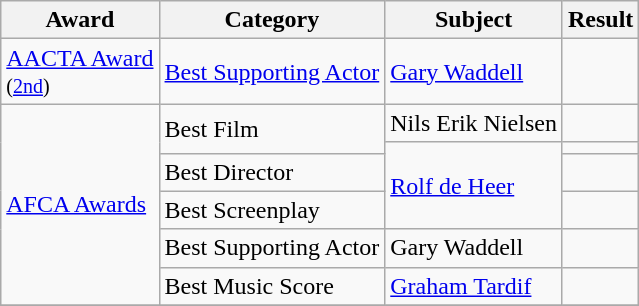<table class="wikitable">
<tr>
<th>Award</th>
<th>Category</th>
<th>Subject</th>
<th>Result</th>
</tr>
<tr>
<td><a href='#'>AACTA Award</a><br><small>(<a href='#'>2nd</a>)</small></td>
<td><a href='#'>Best Supporting Actor</a></td>
<td><a href='#'>Gary Waddell</a></td>
<td></td>
</tr>
<tr>
<td rowspan=6><a href='#'>AFCA Awards</a></td>
<td rowspan=2>Best Film</td>
<td>Nils Erik Nielsen</td>
<td></td>
</tr>
<tr>
<td rowspan=3><a href='#'>Rolf de Heer</a></td>
<td></td>
</tr>
<tr>
<td>Best Director</td>
<td></td>
</tr>
<tr>
<td>Best Screenplay</td>
<td></td>
</tr>
<tr>
<td>Best Supporting Actor</td>
<td>Gary Waddell</td>
<td></td>
</tr>
<tr>
<td>Best Music Score</td>
<td><a href='#'>Graham Tardif</a></td>
<td></td>
</tr>
<tr>
</tr>
</table>
